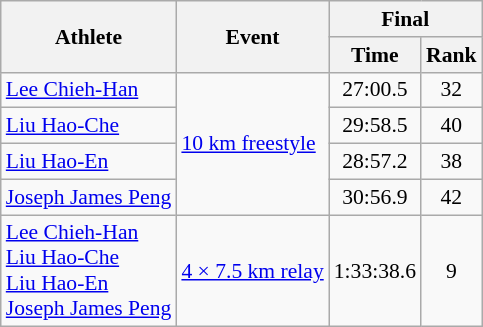<table class=wikitable style=font-size:90%;text-align:center>
<tr>
<th rowspan=2>Athlete</th>
<th rowspan=2>Event</th>
<th colspan=2>Final</th>
</tr>
<tr>
<th>Time</th>
<th>Rank</th>
</tr>
<tr>
<td align=left><a href='#'>Lee Chieh-Han</a></td>
<td align=left rowspan=4><a href='#'>10 km freestyle</a></td>
<td>27:00.5</td>
<td>32</td>
</tr>
<tr>
<td align=left><a href='#'>Liu Hao-Che</a></td>
<td>29:58.5</td>
<td>40</td>
</tr>
<tr>
<td align=left><a href='#'>Liu Hao-En</a></td>
<td>28:57.2</td>
<td>38</td>
</tr>
<tr>
<td align=left><a href='#'>Joseph James Peng</a></td>
<td>30:56.9</td>
<td>42</td>
</tr>
<tr>
<td align=left><a href='#'>Lee Chieh-Han</a><br><a href='#'>Liu Hao-Che</a><br><a href='#'>Liu Hao-En</a><br><a href='#'>Joseph James Peng</a></td>
<td align=left><a href='#'>4 × 7.5 km relay</a></td>
<td>1:33:38.6</td>
<td>9</td>
</tr>
</table>
